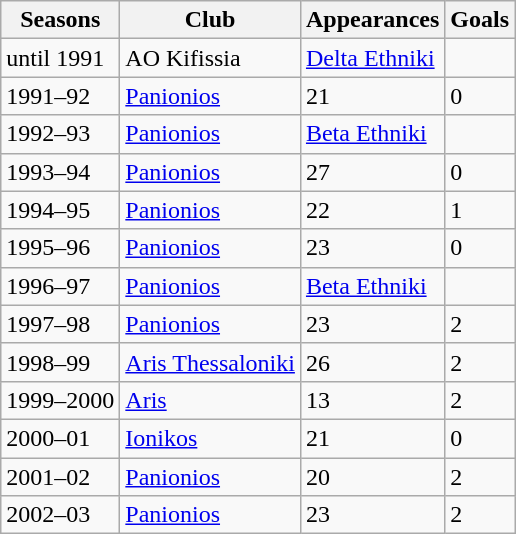<table class="wikitable">
<tr>
<th>Seasons</th>
<th>Club</th>
<th>Appearances</th>
<th>Goals</th>
</tr>
<tr>
<td>until 1991</td>
<td>AO Kifissia</td>
<td><a href='#'>Delta Ethniki</a></td>
<td></td>
</tr>
<tr>
<td>1991–92</td>
<td><a href='#'>Panionios</a></td>
<td>21</td>
<td>0</td>
</tr>
<tr>
<td>1992–93</td>
<td><a href='#'>Panionios</a></td>
<td><a href='#'>Beta Ethniki</a></td>
<td></td>
</tr>
<tr>
<td>1993–94</td>
<td><a href='#'>Panionios</a></td>
<td>27</td>
<td>0</td>
</tr>
<tr>
<td>1994–95</td>
<td><a href='#'>Panionios</a></td>
<td>22</td>
<td>1</td>
</tr>
<tr>
<td>1995–96</td>
<td><a href='#'>Panionios</a></td>
<td>23</td>
<td>0</td>
</tr>
<tr>
<td>1996–97</td>
<td><a href='#'>Panionios</a></td>
<td><a href='#'>Beta Ethniki</a></td>
<td></td>
</tr>
<tr>
<td>1997–98</td>
<td><a href='#'>Panionios</a></td>
<td>23</td>
<td>2</td>
</tr>
<tr>
<td>1998–99</td>
<td><a href='#'>Aris Thessaloniki</a></td>
<td>26</td>
<td>2</td>
</tr>
<tr>
<td>1999–2000</td>
<td><a href='#'>Aris</a></td>
<td>13</td>
<td>2</td>
</tr>
<tr>
<td>2000–01</td>
<td><a href='#'>Ionikos</a></td>
<td>21</td>
<td>0</td>
</tr>
<tr>
<td>2001–02</td>
<td><a href='#'>Panionios</a></td>
<td>20</td>
<td>2</td>
</tr>
<tr>
<td>2002–03</td>
<td><a href='#'>Panionios</a></td>
<td>23</td>
<td>2</td>
</tr>
</table>
